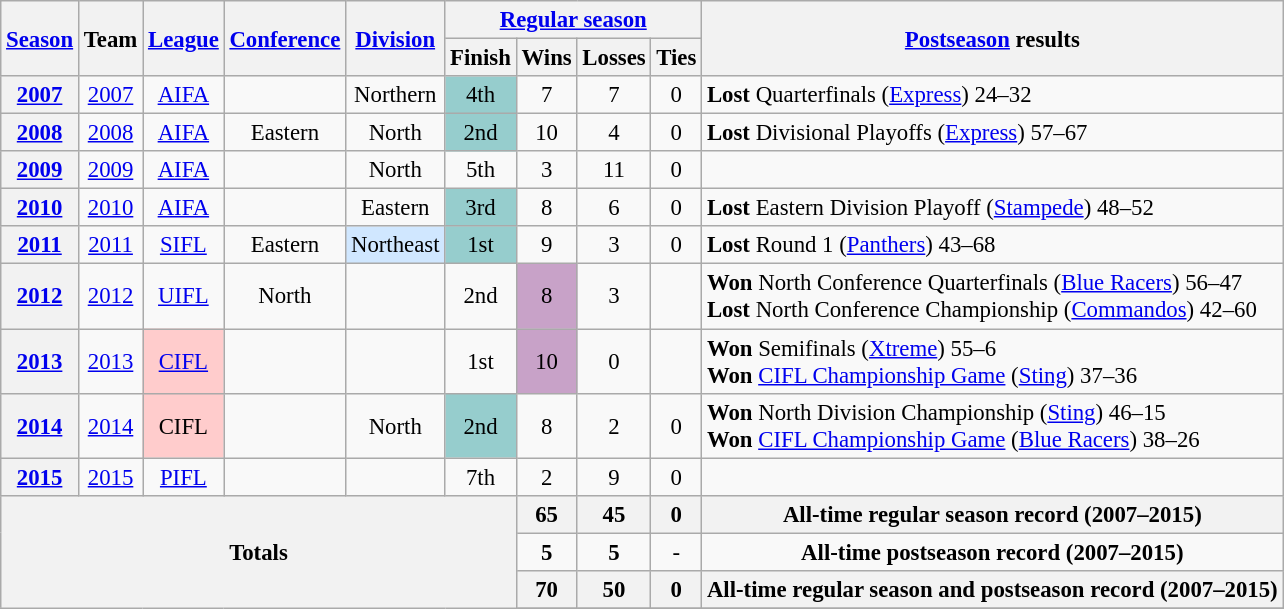<table class="wikitable" style="font-size: 95%;">
<tr>
<th rowspan="2"><a href='#'>Season</a></th>
<th rowspan="2">Team</th>
<th rowspan="2"><a href='#'>League</a></th>
<th rowspan="2"><a href='#'>Conference</a></th>
<th rowspan="2"><a href='#'>Division</a></th>
<th colspan="4"><a href='#'>Regular season</a></th>
<th rowspan="2"><a href='#'>Postseason</a> results</th>
</tr>
<tr>
<th>Finish</th>
<th>Wins</th>
<th>Losses</th>
<th>Ties</th>
</tr>
<tr>
<th style="text-align:center;"><a href='#'>2007</a></th>
<td style="text-align:center;"><a href='#'>2007</a></td>
<td style="text-align:center;"><a href='#'>AIFA</a></td>
<td style="text-align:center;"></td>
<td style="text-align:center;">Northern</td>
<td style="text-align:center; background:#96cdcd;">4th</td>
<td style="text-align:center;">7</td>
<td style="text-align:center;">7</td>
<td style="text-align:center;">0</td>
<td><strong>Lost</strong> Quarterfinals (<a href='#'>Express</a>) 24–32</td>
</tr>
<tr>
<th style="text-align:center;"><a href='#'>2008</a></th>
<td style="text-align:center;"><a href='#'>2008</a></td>
<td style="text-align:center;"><a href='#'>AIFA</a></td>
<td style="text-align:center;">Eastern</td>
<td style="text-align:center;">North</td>
<td style="text-align:center; background:#96cdcd;">2nd</td>
<td style="text-align:center;">10</td>
<td style="text-align:center;">4</td>
<td style="text-align:center;">0</td>
<td><strong>Lost</strong> Divisional Playoffs (<a href='#'>Express</a>) 57–67</td>
</tr>
<tr>
<th style="text-align:center;"><a href='#'>2009</a></th>
<td style="text-align:center;"><a href='#'>2009</a></td>
<td style="text-align:center;"><a href='#'>AIFA</a></td>
<td style="text-align:center;"></td>
<td style="text-align:center;">North</td>
<td style="text-align:center;">5th</td>
<td style="text-align:center;">3</td>
<td style="text-align:center;">11</td>
<td style="text-align:center;">0</td>
<td></td>
</tr>
<tr>
<th style="text-align:center;"><a href='#'>2010</a></th>
<td style="text-align:center;"><a href='#'>2010</a></td>
<td style="text-align:center;"><a href='#'>AIFA</a></td>
<td style="text-align:center;"></td>
<td style="text-align:center;">Eastern</td>
<td style="text-align:center; background:#96cdcd;">3rd</td>
<td style="text-align:center;">8</td>
<td style="text-align:center;">6</td>
<td style="text-align:center;">0</td>
<td><strong>Lost</strong> Eastern Division Playoff (<a href='#'>Stampede</a>) 48–52</td>
</tr>
<tr>
<th style="text-align:center;"><a href='#'>2011</a></th>
<td style="text-align:center;"><a href='#'>2011</a></td>
<td style="text-align:center;"><a href='#'>SIFL</a></td>
<td style="text-align:center;">Eastern</td>
<td style="text-align:center; background:#d0e7ff;">Northeast</td>
<td style="text-align:center; background:#96cdcd;">1st</td>
<td style="text-align:center;">9</td>
<td style="text-align:center;">3</td>
<td style="text-align:center;">0</td>
<td><strong>Lost</strong> Round 1 (<a href='#'>Panthers</a>) 43–68</td>
</tr>
<tr>
<th style="text-align:center;"><a href='#'>2012</a></th>
<td style="text-align:center;"><a href='#'>2012</a></td>
<td style="text-align:center;"><a href='#'>UIFL</a></td>
<td style="text-align:center;">North</td>
<td style="text-align:center;"></td>
<td style="text-align:center;">2nd</td>
<td style="text-align:center;background:#c8a2c8;">8</td>
<td style="text-align:center;">3</td>
<td style="text-align:center;"></td>
<td><strong>Won</strong> North Conference Quarterfinals (<a href='#'>Blue Racers</a>) 56–47<br><strong>Lost</strong> North Conference Championship (<a href='#'>Commandos</a>) 42–60</td>
</tr>
<tr>
<th style="text-align:center;"><a href='#'>2013</a></th>
<td style="text-align:center;"><a href='#'>2013</a></td>
<td style="text-align:center;background:#fcc;"><a href='#'>CIFL</a></td>
<td style="text-align:center;"></td>
<td style="text-align:center;"></td>
<td style="text-align:center;">1st</td>
<td style="text-align:center;background:#c8a2c8;">10</td>
<td style="text-align:center;">0</td>
<td style="text-align:center;"></td>
<td><strong>Won</strong> Semifinals (<a href='#'>Xtreme</a>) 55–6<br><strong>Won</strong> <a href='#'>CIFL Championship Game</a> (<a href='#'>Sting</a>) 37–36</td>
</tr>
<tr>
<th style="text-align:center;"><a href='#'>2014</a></th>
<td style="text-align:center;"><a href='#'>2014</a></td>
<td style="text-align:center;background:#fcc;">CIFL</td>
<td style="text-align:center;"></td>
<td style="text-align:center;">North</td>
<td style="text-align:center;background:#96cdcd;">2nd</td>
<td style="text-align:center;">8</td>
<td style="text-align:center;">2</td>
<td style="text-align:center;">0</td>
<td><strong>Won</strong> North Division Championship (<a href='#'>Sting</a>) 46–15<br><strong>Won</strong> <a href='#'>CIFL Championship Game</a> (<a href='#'>Blue Racers</a>) 38–26</td>
</tr>
<tr>
<th style="text-align:center;"><a href='#'>2015</a></th>
<td style="text-align:center;"><a href='#'>2015</a></td>
<td style="text-align:center;"><a href='#'>PIFL</a></td>
<td style="text-align:center;"></td>
<td style="text-align:center;"></td>
<td style="text-align:center;">7th</td>
<td style="text-align:center;">2</td>
<td style="text-align:center;">9</td>
<td style="text-align:center;">0</td>
<td></td>
</tr>
<tr>
<th style="text-align:center;" rowspan="5" colspan="6">Totals</th>
<th style="text-align:center;"><strong>65</strong></th>
<th style="text-align:center;"><strong>45</strong></th>
<th style="text-align:center;"><strong>0</strong></th>
<th style="text-align:center;" colspan="3"><strong>All-time regular season record (2007–2015)</strong></th>
</tr>
<tr style="text-align:center;">
<td><strong>5</strong></td>
<td><strong>5</strong></td>
<td>-</td>
<td colspan="3"><strong>All-time postseason record (2007–2015)</strong></td>
</tr>
<tr>
<th style="text-align:center;"><strong>70</strong></th>
<th style="text-align:center;"><strong>50</strong></th>
<th style="text-align:center;"><strong>0</strong></th>
<th style="text-align:center;" colspan="3"><strong>All-time regular season and postseason record (2007–2015)</strong></th>
</tr>
<tr>
</tr>
</table>
